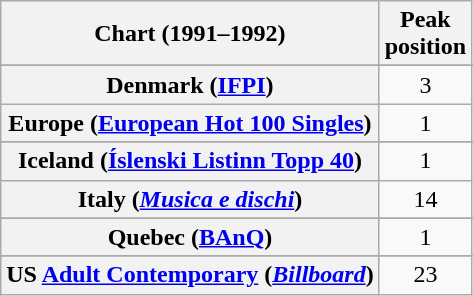<table class="wikitable sortable plainrowheaders" style="text-align:center">
<tr>
<th>Chart (1991–1992)</th>
<th>Peak<br>position</th>
</tr>
<tr>
</tr>
<tr>
</tr>
<tr>
</tr>
<tr>
</tr>
<tr>
<th scope="row">Denmark (<a href='#'>IFPI</a>)</th>
<td>3</td>
</tr>
<tr>
<th scope="row">Europe (<a href='#'>European Hot 100 Singles</a>)</th>
<td>1</td>
</tr>
<tr>
</tr>
<tr>
</tr>
<tr>
</tr>
<tr>
<th scope="row">Iceland (<a href='#'>Íslenski Listinn Topp 40</a>)</th>
<td>1</td>
</tr>
<tr>
<th scope="row">Italy (<em><a href='#'>Musica e dischi</a></em>)</th>
<td>14</td>
</tr>
<tr>
</tr>
<tr>
</tr>
<tr>
</tr>
<tr>
<th scope="row">Quebec (<a href='#'>BAnQ</a>)</th>
<td>1</td>
</tr>
<tr>
</tr>
<tr>
</tr>
<tr>
</tr>
<tr>
<th scope="row">US <a href='#'>Adult Contemporary</a> (<em><a href='#'>Billboard</a></em>)</th>
<td>23</td>
</tr>
</table>
